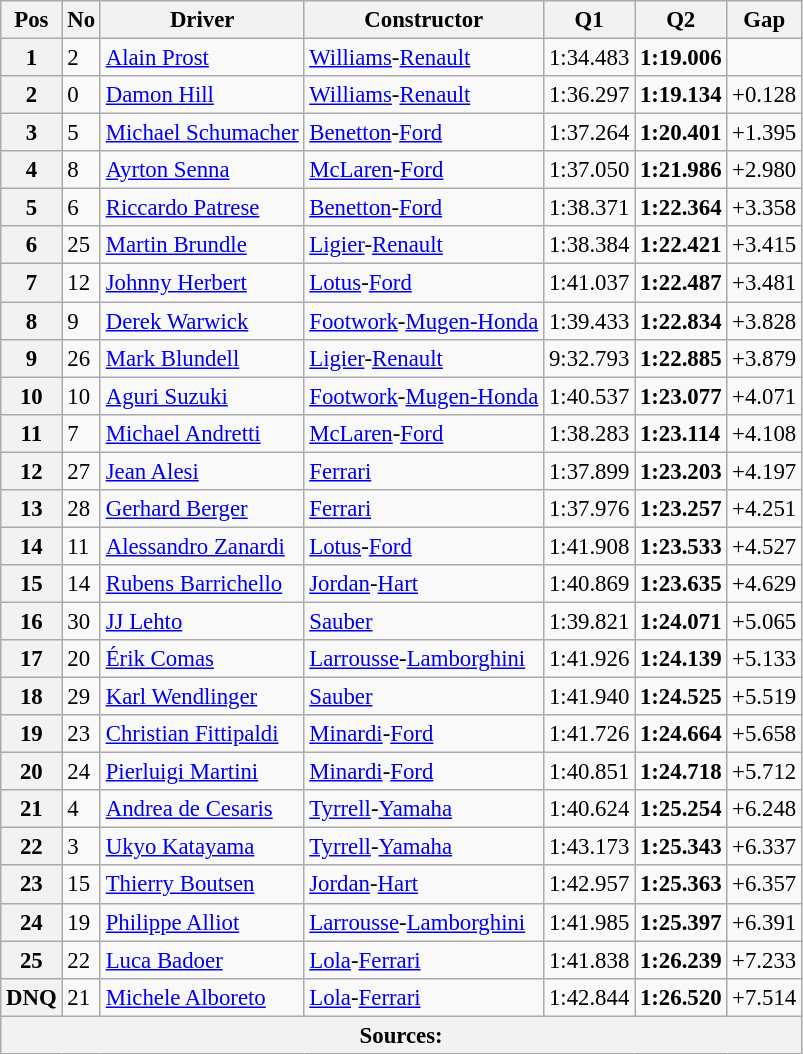<table class="wikitable sortable" style="font-size: 95%;">
<tr>
<th>Pos</th>
<th>No</th>
<th>Driver</th>
<th>Constructor</th>
<th>Q1</th>
<th>Q2</th>
<th>Gap</th>
</tr>
<tr>
<th>1</th>
<td>2</td>
<td data-sort-value="pro"> <a href='#'>Alain Prost</a></td>
<td><a href='#'>Williams</a>-<a href='#'>Renault</a></td>
<td>1:34.483</td>
<td><strong>1:19.006</strong></td>
<td></td>
</tr>
<tr>
<th>2</th>
<td>0</td>
<td data-sort-value="hil"> <a href='#'>Damon Hill</a></td>
<td><a href='#'>Williams</a>-<a href='#'>Renault</a></td>
<td>1:36.297</td>
<td><strong>1:19.134</strong></td>
<td>+0.128</td>
</tr>
<tr>
<th>3</th>
<td>5</td>
<td data-sort-value="sch"> <a href='#'>Michael Schumacher</a></td>
<td><a href='#'>Benetton</a>-<a href='#'>Ford</a></td>
<td>1:37.264</td>
<td><strong>1:20.401</strong></td>
<td>+1.395</td>
</tr>
<tr>
<th>4</th>
<td>8</td>
<td data-sort-value="sen"> <a href='#'>Ayrton Senna</a></td>
<td><a href='#'>McLaren</a>-<a href='#'>Ford</a></td>
<td>1:37.050</td>
<td><strong>1:21.986</strong></td>
<td>+2.980</td>
</tr>
<tr>
<th>5</th>
<td>6</td>
<td data-sort-value="pat"> <a href='#'>Riccardo Patrese</a></td>
<td><a href='#'>Benetton</a>-<a href='#'>Ford</a></td>
<td>1:38.371</td>
<td><strong>1:22.364</strong></td>
<td>+3.358</td>
</tr>
<tr>
<th>6</th>
<td>25</td>
<td data-sort-value="bru"> <a href='#'>Martin Brundle</a></td>
<td><a href='#'>Ligier</a>-<a href='#'>Renault</a></td>
<td>1:38.384</td>
<td><strong>1:22.421</strong></td>
<td>+3.415</td>
</tr>
<tr>
<th>7</th>
<td>12</td>
<td data-sort-value="her"> <a href='#'>Johnny Herbert</a></td>
<td><a href='#'>Lotus</a>-<a href='#'>Ford</a></td>
<td>1:41.037</td>
<td><strong>1:22.487</strong></td>
<td>+3.481</td>
</tr>
<tr>
<th>8</th>
<td>9</td>
<td data-sort-value="war"> <a href='#'>Derek Warwick</a></td>
<td><a href='#'>Footwork</a>-<a href='#'>Mugen-Honda</a></td>
<td>1:39.433</td>
<td><strong>1:22.834</strong></td>
<td>+3.828</td>
</tr>
<tr>
<th>9</th>
<td>26</td>
<td data-sort-value="blu"> <a href='#'>Mark Blundell</a></td>
<td><a href='#'>Ligier</a>-<a href='#'>Renault</a></td>
<td>9:32.793</td>
<td><strong>1:22.885</strong></td>
<td>+3.879</td>
</tr>
<tr>
<th>10</th>
<td>10</td>
<td data-sort-value="suz"> <a href='#'>Aguri Suzuki</a></td>
<td><a href='#'>Footwork</a>-<a href='#'>Mugen-Honda</a></td>
<td>1:40.537</td>
<td><strong>1:23.077</strong></td>
<td>+4.071</td>
</tr>
<tr>
<th>11</th>
<td>7</td>
<td data-sort-value="and"> <a href='#'>Michael Andretti</a></td>
<td><a href='#'>McLaren</a>-<a href='#'>Ford</a></td>
<td>1:38.283</td>
<td><strong>1:23.114</strong></td>
<td>+4.108</td>
</tr>
<tr>
<th>12</th>
<td>27</td>
<td data-sort-value="ale"> <a href='#'>Jean Alesi</a></td>
<td><a href='#'>Ferrari</a></td>
<td>1:37.899</td>
<td><strong>1:23.203</strong></td>
<td>+4.197</td>
</tr>
<tr>
<th>13</th>
<td>28</td>
<td data-sort-value="ber"> <a href='#'>Gerhard Berger</a></td>
<td><a href='#'>Ferrari</a></td>
<td>1:37.976</td>
<td><strong>1:23.257</strong></td>
<td>+4.251</td>
</tr>
<tr>
<th>14</th>
<td>11</td>
<td data-sort-value="zan"> <a href='#'>Alessandro Zanardi</a></td>
<td><a href='#'>Lotus</a>-<a href='#'>Ford</a></td>
<td>1:41.908</td>
<td><strong>1:23.533</strong></td>
<td>+4.527</td>
</tr>
<tr>
<th>15</th>
<td>14</td>
<td data-sort-value="bar"> <a href='#'>Rubens Barrichello</a></td>
<td><a href='#'>Jordan</a>-<a href='#'>Hart</a></td>
<td>1:40.869</td>
<td><strong>1:23.635</strong></td>
<td>+4.629</td>
</tr>
<tr>
<th>16</th>
<td>30</td>
<td data-sort-value="leh"> <a href='#'>JJ Lehto</a></td>
<td><a href='#'>Sauber</a></td>
<td>1:39.821</td>
<td><strong>1:24.071</strong></td>
<td>+5.065</td>
</tr>
<tr>
<th>17</th>
<td>20</td>
<td data-sort-value="com"> <a href='#'>Érik Comas</a></td>
<td><a href='#'>Larrousse</a>-<a href='#'>Lamborghini</a></td>
<td>1:41.926</td>
<td><strong>1:24.139</strong></td>
<td>+5.133</td>
</tr>
<tr>
<th>18</th>
<td>29</td>
<td data-sort-value="wen"> <a href='#'>Karl Wendlinger</a></td>
<td><a href='#'>Sauber</a></td>
<td>1:41.940</td>
<td><strong>1:24.525</strong></td>
<td>+5.519</td>
</tr>
<tr>
<th>19</th>
<td>23</td>
<td data-sort-value="fit"> <a href='#'>Christian Fittipaldi</a></td>
<td><a href='#'>Minardi</a>-<a href='#'>Ford</a></td>
<td>1:41.726</td>
<td><strong>1:24.664</strong></td>
<td>+5.658</td>
</tr>
<tr>
<th>20</th>
<td>24</td>
<td data-sort-value="mar"> <a href='#'>Pierluigi Martini</a></td>
<td><a href='#'>Minardi</a>-<a href='#'>Ford</a></td>
<td>1:40.851</td>
<td><strong>1:24.718</strong></td>
<td>+5.712</td>
</tr>
<tr>
<th>21</th>
<td>4</td>
<td data-sort-value="de c"> <a href='#'>Andrea de Cesaris</a></td>
<td><a href='#'>Tyrrell</a>-<a href='#'>Yamaha</a></td>
<td>1:40.624</td>
<td><strong>1:25.254</strong></td>
<td>+6.248</td>
</tr>
<tr>
<th>22</th>
<td>3</td>
<td data-sort-value="kat"> <a href='#'>Ukyo Katayama</a></td>
<td><a href='#'>Tyrrell</a>-<a href='#'>Yamaha</a></td>
<td>1:43.173</td>
<td><strong>1:25.343</strong></td>
<td>+6.337</td>
</tr>
<tr>
<th>23</th>
<td>15</td>
<td data-sort-value="bou"> <a href='#'>Thierry Boutsen</a></td>
<td><a href='#'>Jordan</a>-<a href='#'>Hart</a></td>
<td>1:42.957</td>
<td><strong>1:25.363</strong></td>
<td>+6.357</td>
</tr>
<tr>
<th>24</th>
<td>19</td>
<td data-sort-value="all"> <a href='#'>Philippe Alliot</a></td>
<td><a href='#'>Larrousse</a>-<a href='#'>Lamborghini</a></td>
<td>1:41.985</td>
<td><strong>1:25.397</strong></td>
<td>+6.391</td>
</tr>
<tr>
<th>25</th>
<td>22</td>
<td data-sort-value="bad"> <a href='#'>Luca Badoer</a></td>
<td><a href='#'>Lola</a>-<a href='#'>Ferrari</a></td>
<td>1:41.838</td>
<td><strong>1:26.239</strong></td>
<td>+7.233</td>
</tr>
<tr>
<th data-sort-value="26">DNQ</th>
<td>21</td>
<td data-sort-value="alb"> <a href='#'>Michele Alboreto</a></td>
<td><a href='#'>Lola</a>-<a href='#'>Ferrari</a></td>
<td>1:42.844</td>
<td><strong>1:26.520</strong></td>
<td>+7.514</td>
</tr>
<tr>
<th colspan="7">Sources:</th>
</tr>
</table>
